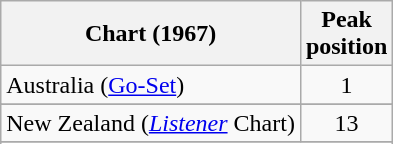<table class="wikitable sortable">
<tr>
<th>Chart (1967)</th>
<th>Peak<br>position</th>
</tr>
<tr>
<td>Australia (<a href='#'>Go-Set</a>)</td>
<td style="text-align:center;">1</td>
</tr>
<tr>
</tr>
<tr>
</tr>
<tr>
</tr>
<tr>
</tr>
<tr>
<td>New Zealand (<em><a href='#'>Listener</a></em> Chart)</td>
<td style="text-align:center;">13</td>
</tr>
<tr>
</tr>
<tr>
</tr>
<tr>
</tr>
</table>
